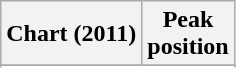<table class="wikitable sortable plainrowheaders" style="text-align:center">
<tr>
<th scope="col">Chart (2011)</th>
<th scope="col">Peak<br>position</th>
</tr>
<tr>
</tr>
<tr>
</tr>
<tr>
</tr>
</table>
